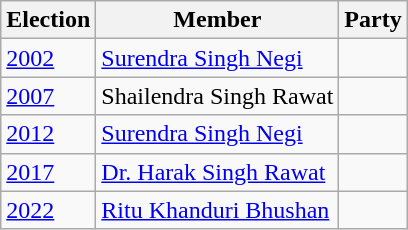<table class="wikitable sortable">
<tr>
<th>Election</th>
<th>Member</th>
<th colspan=2>Party</th>
</tr>
<tr>
<td><a href='#'>2002</a></td>
<td><a href='#'>Surendra Singh Negi</a></td>
<td></td>
</tr>
<tr>
<td><a href='#'>2007</a></td>
<td>Shailendra Singh Rawat</td>
<td></td>
</tr>
<tr>
<td><a href='#'>2012</a></td>
<td><a href='#'>Surendra Singh Negi</a></td>
<td></td>
</tr>
<tr>
<td><a href='#'>2017</a></td>
<td><a href='#'>Dr. Harak Singh Rawat</a></td>
<td></td>
</tr>
<tr>
<td><a href='#'>2022</a></td>
<td><a href='#'>Ritu Khanduri Bhushan</a></td>
</tr>
</table>
